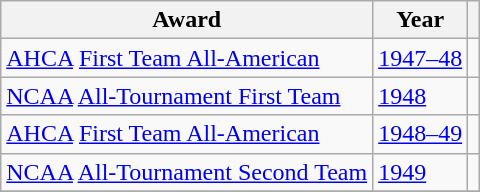<table class="wikitable">
<tr>
<th>Award</th>
<th>Year</th>
<th></th>
</tr>
<tr>
<td><a href='#'>AHCA</a> <a href='#'>First Team All-American</a></td>
<td><a href='#'>1947–48</a></td>
<td></td>
</tr>
<tr>
<td><a href='#'>NCAA</a> <a href='#'>All-Tournament First Team</a></td>
<td><a href='#'>1948</a></td>
<td></td>
</tr>
<tr>
<td><a href='#'>AHCA</a> <a href='#'>First Team All-American</a></td>
<td><a href='#'>1948–49</a></td>
<td></td>
</tr>
<tr>
<td><a href='#'>NCAA</a> <a href='#'>All-Tournament Second Team</a></td>
<td><a href='#'>1949</a></td>
<td></td>
</tr>
<tr>
</tr>
</table>
